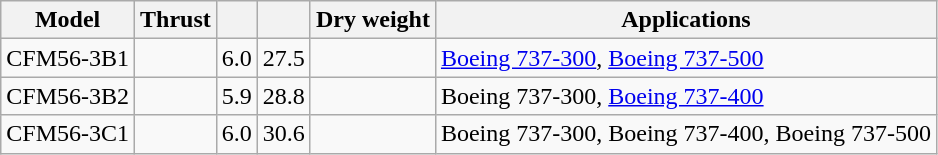<table class="wikitable sortable" style="text-align:center;">
<tr>
<th class="unsortable">Model</th>
<th>Thrust</th>
<th></th>
<th></th>
<th>Dry weight</th>
<th class="unsortable">Applications</th>
</tr>
<tr>
<td>CFM56-3B1</td>
<td></td>
<td>6.0</td>
<td>27.5</td>
<td></td>
<td align="left"><a href='#'>Boeing 737-300</a>, <a href='#'>Boeing 737-500</a></td>
</tr>
<tr>
<td>CFM56-3B2</td>
<td></td>
<td>5.9</td>
<td>28.8</td>
<td></td>
<td align="left">Boeing 737-300, <a href='#'>Boeing 737-400</a></td>
</tr>
<tr>
<td>CFM56-3C1</td>
<td></td>
<td>6.0</td>
<td>30.6</td>
<td></td>
<td align="left">Boeing 737-300, Boeing 737-400, Boeing 737-500</td>
</tr>
</table>
